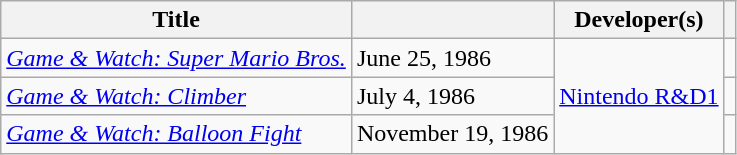<table class="wikitable plainrowheaders sortable">
<tr>
<th scope="col">Title</th>
<th scope="col" data-sort-type="date"></th>
<th scope="col">Developer(s)</th>
<th scope="col" class="unsortable"></th>
</tr>
<tr>
<td><em><a href='#'>Game & Watch: Super Mario Bros.</a></em></td>
<td>June 25, 1986</td>
<td rowspan="3"><a href='#'>Nintendo R&D1</a></td>
<td></td>
</tr>
<tr>
<td><em><a href='#'>Game & Watch: Climber</a></em></td>
<td>July 4, 1986</td>
<td></td>
</tr>
<tr>
<td><em><a href='#'>Game & Watch: Balloon Fight</a></em></td>
<td>November 19, 1986</td>
<td></td>
</tr>
</table>
